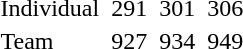<table>
<tr>
<td>Individual</td>
<td></td>
<td>291</td>
<td></td>
<td>301</td>
<td></td>
<td>306</td>
</tr>
<tr>
<td>Team</td>
<td></td>
<td>927</td>
<td></td>
<td>934</td>
<td></td>
<td>949</td>
</tr>
</table>
